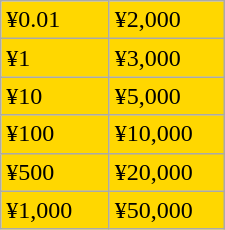<table class="wikitable" width="150px">
<tr>
<td width=65px bgcolor="gold">¥0.01</td>
<td bgcolor="gold">¥2,000</td>
</tr>
<tr>
<td bgcolor="gold">¥1</td>
<td bgcolor="gold">¥3,000</td>
</tr>
<tr>
<td bgcolor="gold">¥10</td>
<td bgcolor="gold">¥5,000</td>
</tr>
<tr>
<td bgcolor="gold">¥100</td>
<td bgcolor="gold">¥10,000</td>
</tr>
<tr>
<td bgcolor="gold">¥500</td>
<td bgcolor="gold">¥20,000</td>
</tr>
<tr>
<td bgcolor="gold">¥1,000</td>
<td bgcolor="gold">¥50,000</td>
</tr>
</table>
